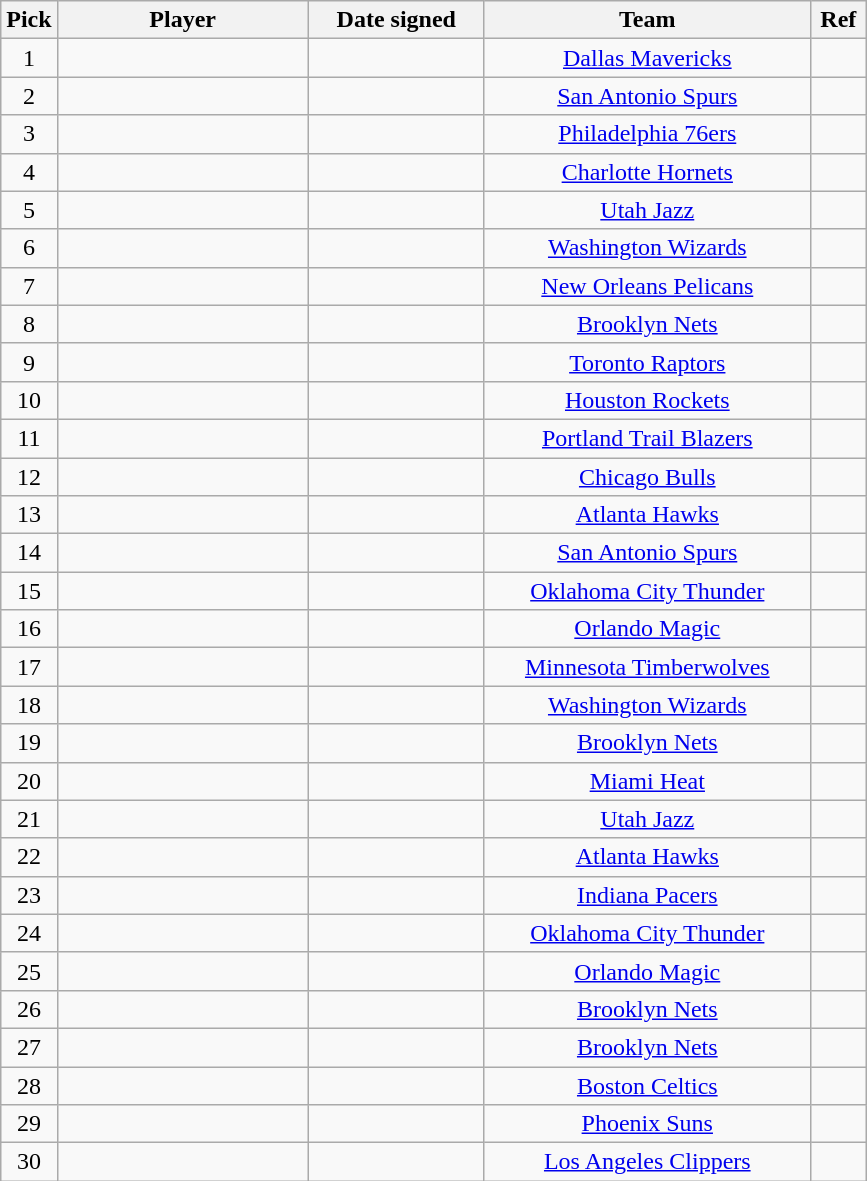<table class="wikitable sortable" style="text-align:left">
<tr>
<th style="width:30px">Pick</th>
<th style="width:160px">Player</th>
<th style="width:110px">Date signed</th>
<th style="width:210px">Team</th>
<th class="unsortable" style="width:30px">Ref</th>
</tr>
<tr>
<td align=center>1</td>
<td></td>
<td align=center></td>
<td align=center><a href='#'>Dallas Mavericks</a></td>
<td align=center></td>
</tr>
<tr>
<td align=center>2</td>
<td></td>
<td align=center></td>
<td align=center><a href='#'>San Antonio Spurs</a></td>
<td align=center></td>
</tr>
<tr>
<td align=center>3</td>
<td></td>
<td align=center></td>
<td align=center><a href='#'>Philadelphia 76ers</a></td>
<td align=center></td>
</tr>
<tr>
<td align=center>4</td>
<td></td>
<td align=center></td>
<td align=center><a href='#'>Charlotte Hornets</a></td>
<td align=center></td>
</tr>
<tr>
<td align=center>5</td>
<td></td>
<td align=center></td>
<td align=center><a href='#'>Utah Jazz</a></td>
<td align=center></td>
</tr>
<tr>
<td align=center>6</td>
<td></td>
<td align=center></td>
<td align=center><a href='#'>Washington Wizards</a></td>
<td align=center></td>
</tr>
<tr>
<td align=center>7</td>
<td></td>
<td align=center></td>
<td align=center><a href='#'>New Orleans Pelicans</a></td>
<td align=center></td>
</tr>
<tr>
<td align=center>8</td>
<td></td>
<td align=center></td>
<td align=center><a href='#'>Brooklyn Nets</a></td>
<td align=center></td>
</tr>
<tr>
<td align=center>9</td>
<td></td>
<td align=center></td>
<td align=center><a href='#'>Toronto Raptors</a></td>
<td align=center></td>
</tr>
<tr>
<td align=center>10</td>
<td></td>
<td align=center></td>
<td align=center><a href='#'>Houston Rockets</a></td>
<td align=center></td>
</tr>
<tr>
<td align=center>11</td>
<td></td>
<td align=center></td>
<td align=center><a href='#'>Portland Trail Blazers</a></td>
<td align=center></td>
</tr>
<tr>
<td align=center>12</td>
<td></td>
<td align=center></td>
<td align=center><a href='#'>Chicago Bulls</a></td>
<td align=center></td>
</tr>
<tr>
<td align=center>13</td>
<td></td>
<td align=center></td>
<td align=center><a href='#'>Atlanta Hawks</a></td>
<td align=center></td>
</tr>
<tr>
<td align=center>14</td>
<td></td>
<td align=center></td>
<td align=center><a href='#'>San Antonio Spurs</a></td>
<td align=center></td>
</tr>
<tr>
<td align=center>15</td>
<td></td>
<td align=center></td>
<td align=center><a href='#'>Oklahoma City Thunder</a></td>
<td align=center></td>
</tr>
<tr>
<td align=center>16</td>
<td></td>
<td align=center></td>
<td align=center><a href='#'>Orlando Magic</a></td>
<td align=center></td>
</tr>
<tr>
<td align=center>17</td>
<td></td>
<td align=center></td>
<td align=center><a href='#'>Minnesota Timberwolves</a></td>
<td align=center></td>
</tr>
<tr>
<td align=center>18</td>
<td></td>
<td align=center></td>
<td align=center><a href='#'>Washington Wizards</a></td>
<td align=center></td>
</tr>
<tr>
<td align=center>19</td>
<td></td>
<td align=center></td>
<td align=center><a href='#'>Brooklyn Nets</a></td>
<td align=center></td>
</tr>
<tr>
<td align=center>20</td>
<td></td>
<td align=center></td>
<td align=center><a href='#'>Miami Heat</a></td>
<td align=center></td>
</tr>
<tr>
<td align=center>21</td>
<td></td>
<td align=center></td>
<td align=center><a href='#'>Utah Jazz</a></td>
<td align=center></td>
</tr>
<tr>
<td align=center>22</td>
<td></td>
<td align=center></td>
<td align=center><a href='#'>Atlanta Hawks</a></td>
<td align=center></td>
</tr>
<tr>
<td align=center>23</td>
<td></td>
<td align=center></td>
<td align=center><a href='#'>Indiana Pacers</a></td>
<td align=center></td>
</tr>
<tr>
<td align=center>24</td>
<td></td>
<td align=center></td>
<td align=center><a href='#'>Oklahoma City Thunder</a></td>
<td align=center></td>
</tr>
<tr>
<td align=center>25</td>
<td></td>
<td align=center></td>
<td align=center><a href='#'>Orlando Magic</a></td>
<td align=center></td>
</tr>
<tr>
<td align=center>26</td>
<td></td>
<td align=center></td>
<td align=center><a href='#'>Brooklyn Nets</a></td>
<td align=center></td>
</tr>
<tr>
<td align=center>27</td>
<td></td>
<td align=center></td>
<td align=center><a href='#'>Brooklyn Nets</a></td>
<td align=center></td>
</tr>
<tr>
<td align=center>28</td>
<td></td>
<td align=center></td>
<td align=center><a href='#'>Boston Celtics</a></td>
<td align=center></td>
</tr>
<tr>
<td align=center>29</td>
<td></td>
<td align=center></td>
<td align=center><a href='#'>Phoenix Suns</a></td>
<td align=center></td>
</tr>
<tr>
<td align=center>30</td>
<td></td>
<td align=center></td>
<td align=center><a href='#'>Los Angeles Clippers</a></td>
<td align=center></td>
</tr>
</table>
